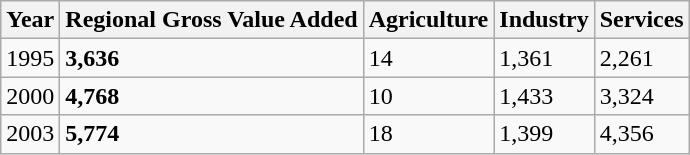<table class="wikitable">
<tr>
<th>Year</th>
<th>Regional Gross Value Added</th>
<th>Agriculture</th>
<th>Industry</th>
<th>Services</th>
</tr>
<tr>
<td>1995</td>
<td><strong>3,636</strong></td>
<td>14</td>
<td>1,361</td>
<td>2,261</td>
</tr>
<tr>
<td>2000</td>
<td><strong>4,768</strong></td>
<td>10</td>
<td>1,433</td>
<td>3,324</td>
</tr>
<tr>
<td>2003</td>
<td><strong>5,774</strong></td>
<td>18</td>
<td>1,399</td>
<td>4,356</td>
</tr>
</table>
